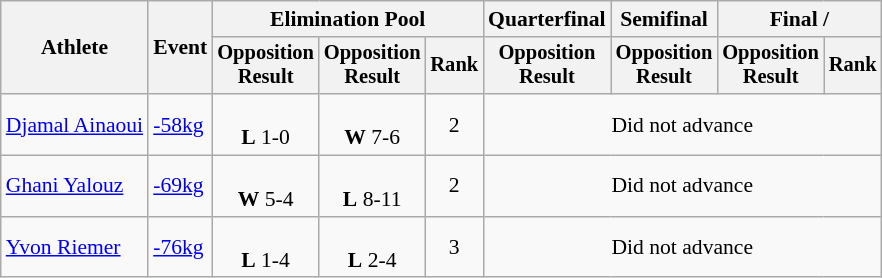<table class="wikitable" style="font-size:90%">
<tr>
<th rowspan="2">Athlete</th>
<th rowspan="2">Event</th>
<th colspan=3>Elimination Pool</th>
<th>Quarterfinal</th>
<th>Semifinal</th>
<th colspan=2>Final / </th>
</tr>
<tr style="font-size: 95%">
<th>Opposition<br>Result</th>
<th>Opposition<br>Result</th>
<th>Rank</th>
<th>Opposition<br>Result</th>
<th>Opposition<br>Result</th>
<th>Opposition<br>Result</th>
<th>Rank</th>
</tr>
<tr>
<td align=left><a href='#'>Djamal Ainaoui</a></td>
<td align=left><a href='#'>-58kg</a></td>
<td align=center><br><strong>L</strong> 1-0</td>
<td align=center><br><strong>W</strong> 7-6</td>
<td align=center>2</td>
<td align=center colspan=4>Did not advance</td>
</tr>
<tr>
<td align=left><a href='#'>Ghani Yalouz</a></td>
<td align=left><a href='#'>-69kg</a></td>
<td align=center><br><strong>W</strong> 5-4</td>
<td align=center><br><strong>L</strong> 8-11</td>
<td align=center>2</td>
<td align=center colspan=4>Did not advance</td>
</tr>
<tr>
<td align=left><a href='#'>Yvon Riemer</a></td>
<td align=left><a href='#'>-76kg</a></td>
<td align=center><br><strong>L</strong> 1-4</td>
<td align=center><br><strong>L</strong> 2-4</td>
<td align=center>3</td>
<td align=center colspan=4>Did not advance</td>
</tr>
</table>
